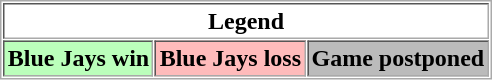<table align="center" border="1" cellpadding="2" cellspacing="1" style="border:1px solid #aaa">
<tr>
<th colspan="3">Legend</th>
</tr>
<tr>
<th style="background:#bfb;">Blue Jays win</th>
<th style="background:#fbb;">Blue Jays loss</th>
<th style="background:#bbb;">Game postponed</th>
</tr>
</table>
